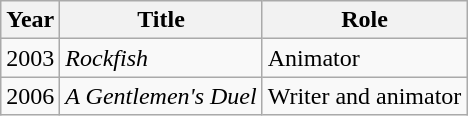<table class="wikitable">
<tr>
<th>Year</th>
<th>Title</th>
<th>Role</th>
</tr>
<tr>
<td>2003</td>
<td><em>Rockfish</em></td>
<td>Animator</td>
</tr>
<tr>
<td>2006</td>
<td><em>A Gentlemen's Duel</em></td>
<td>Writer and animator</td>
</tr>
</table>
